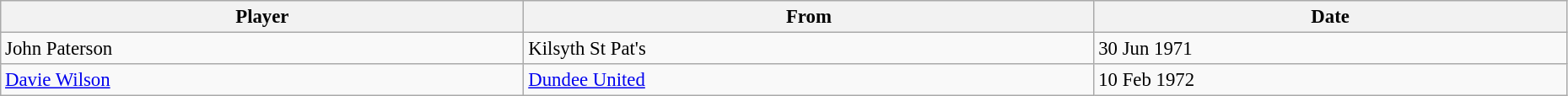<table class="wikitable" style="text-align:center; font-size:95%;width:98%; text-align:left">
<tr>
<th>Player</th>
<th>From</th>
<th>Date</th>
</tr>
<tr>
<td> John Paterson</td>
<td> Kilsyth St Pat's</td>
<td>30 Jun 1971</td>
</tr>
<tr>
<td> <a href='#'>Davie Wilson</a></td>
<td> <a href='#'>Dundee United</a></td>
<td>10 Feb 1972</td>
</tr>
</table>
